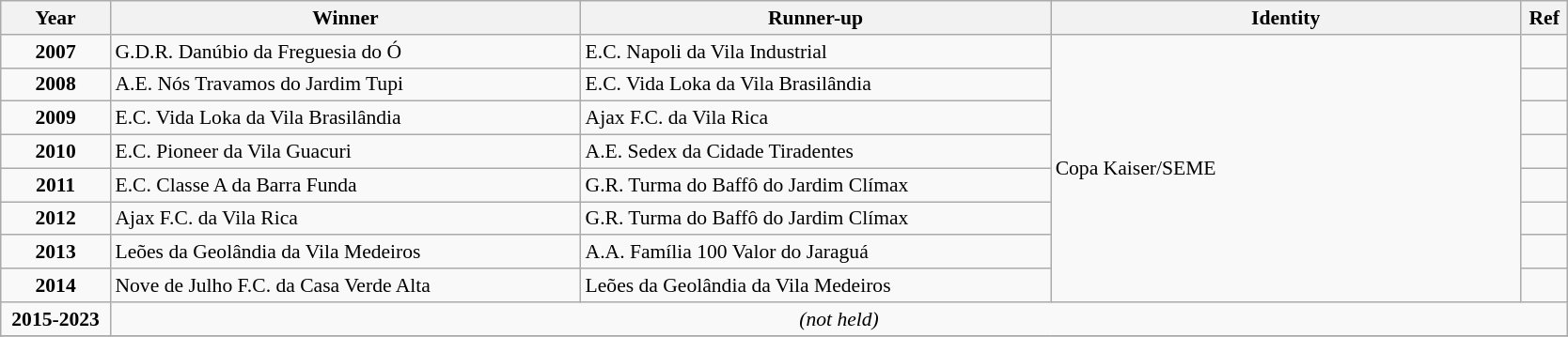<table class="wikitable sortable" style="width:88%; font-size:90%">
<tr>
<th width="7%"><strong>Year</strong></th>
<th width="30%"><strong>Winner</strong></th>
<th width="30%"><strong>Runner-up</strong></th>
<th width="30%"><strong>Identity</strong></th>
<th width="5%"><strong>Ref</strong></th>
</tr>
<tr>
<td align="center"><strong>2007</strong></td>
<td>G.D.R. Danúbio da Freguesia do Ó</td>
<td>E.C. Napoli da Vila Industrial</td>
<td rowspan="8">Copa Kaiser/SEME</td>
<td></td>
</tr>
<tr>
<td align="center"><strong>2008</strong></td>
<td>A.E. Nós Travamos do Jardim Tupi</td>
<td>E.C. Vida Loka da Vila Brasilândia</td>
<td></td>
</tr>
<tr>
<td align="center"><strong>2009</strong></td>
<td>E.C. Vida Loka da Vila Brasilândia</td>
<td>Ajax F.C. da Vila Rica</td>
<td></td>
</tr>
<tr>
<td align="center"><strong>2010</strong></td>
<td>E.C. Pioneer da Vila Guacuri</td>
<td>A.E. Sedex da Cidade Tiradentes</td>
<td></td>
</tr>
<tr>
<td align="center"><strong>2011</strong></td>
<td>E.C. Classe A da Barra Funda</td>
<td>G.R. Turma do Baffô do Jardim Clímax</td>
<td></td>
</tr>
<tr>
<td align="center"><strong>2012</strong></td>
<td>Ajax F.C. da Vila Rica</td>
<td>G.R. Turma do Baffô do Jardim Clímax</td>
<td></td>
</tr>
<tr>
<td align="center"><strong>2013</strong></td>
<td>Leões da Geolândia da Vila Medeiros</td>
<td>A.A. Família 100 Valor do Jaraguá</td>
<td></td>
</tr>
<tr>
<td align="center"><strong>2014</strong></td>
<td>Nove de Julho F.C. da Casa Verde Alta</td>
<td>Leões da Geolândia da Vila Medeiros</td>
<td></td>
</tr>
<tr>
<td align="center"><strong>2015-2023</strong></td>
<td colspan="4" align="center"><em>(not held)</em></td>
</tr>
<tr>
</tr>
</table>
